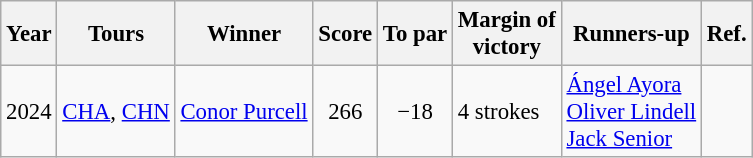<table class=wikitable style="font-size:95%">
<tr>
<th>Year</th>
<th>Tours</th>
<th>Winner</th>
<th>Score</th>
<th>To par</th>
<th>Margin of<br>victory</th>
<th>Runners-up</th>
<th>Ref.</th>
</tr>
<tr>
<td>2024</td>
<td><a href='#'>CHA</a>, <a href='#'>CHN</a></td>
<td> <a href='#'>Conor Purcell</a></td>
<td align=center>266</td>
<td align=center>−18</td>
<td>4 strokes</td>
<td> <a href='#'>Ángel Ayora</a><br> <a href='#'>Oliver Lindell</a><br> <a href='#'>Jack Senior</a></td>
<td></td>
</tr>
</table>
